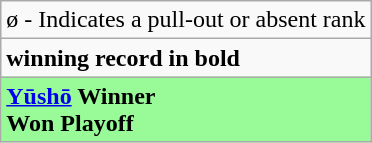<table class="wikitable">
<tr>
<td>ø - Indicates a pull-out or absent rank</td>
</tr>
<tr>
<td><strong>winning record in bold</strong></td>
</tr>
<tr>
<td style="background: PaleGreen;"><strong><a href='#'>Yūshō</a> Winner</strong><br><strong>Won Playoff</strong></td>
</tr>
</table>
